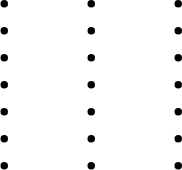<table>
<tr>
<td valign="top" width=25%><br><ul><li></li><li></li><li></li><li></li><li></li><li></li><li></li></ul></td>
<td valign="top" width=25%><br><ul><li></li><li></li><li></li><li></li><li></li><li></li><li></li></ul></td>
<td valign="top" width=25%><br><ul><li></li><li></li><li></li><li></li><li></li><li></li><li></li></ul></td>
</tr>
</table>
